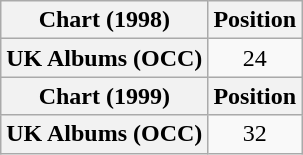<table class="wikitable plainrowheaders">
<tr>
<th scope="col">Chart (1998)</th>
<th scope="col">Position</th>
</tr>
<tr>
<th scope="row">UK Albums (OCC)</th>
<td align="center">24</td>
</tr>
<tr>
<th scope="col">Chart (1999)</th>
<th scope="col">Position</th>
</tr>
<tr>
<th scope="row">UK Albums (OCC)</th>
<td align="center">32</td>
</tr>
</table>
